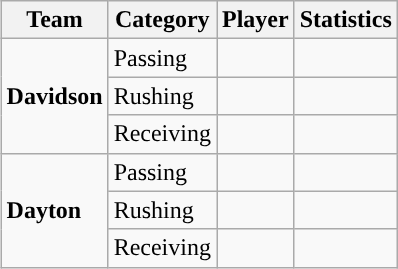<table class="wikitable" style="float: right;">
<tr>
<th>Team</th>
<th>Category</th>
<th>Player</th>
<th>Statistics</th>
</tr>
<tr>
<td rowspan=3><strong>Davidson</strong></td>
<td>Passing</td>
<td></td>
<td></td>
</tr>
<tr>
<td>Rushing</td>
<td></td>
<td></td>
</tr>
<tr>
<td>Receiving</td>
<td></td>
<td></td>
</tr>
<tr>
<td rowspan=3><strong>Dayton</strong></td>
<td>Passing</td>
<td></td>
<td></td>
</tr>
<tr>
<td>Rushing</td>
<td></td>
<td></td>
</tr>
<tr>
<td>Receiving</td>
<td></td>
<td></td>
</tr>
</table>
